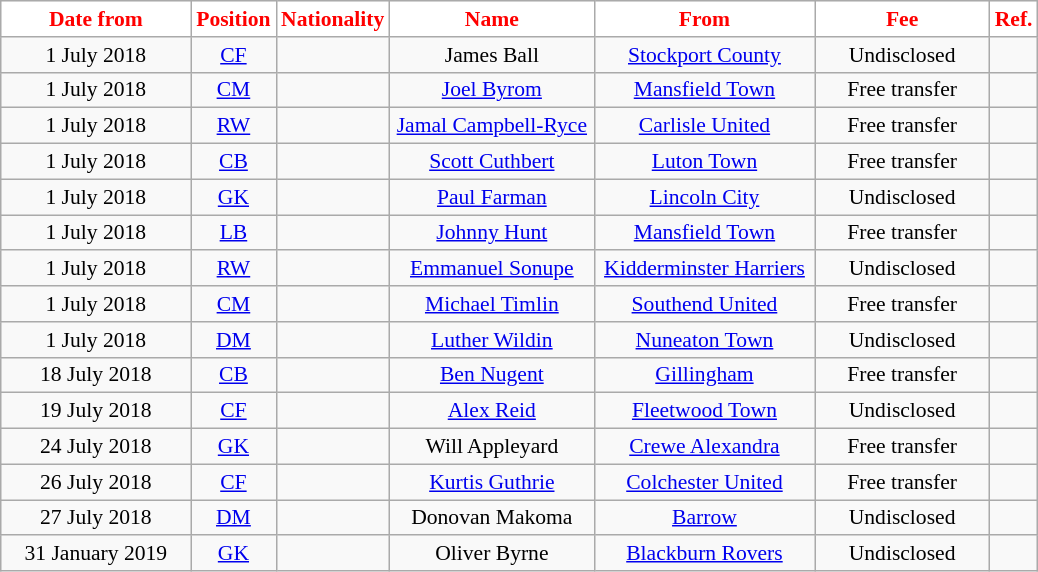<table class="wikitable"  style="text-align:center; font-size:90%; ">
<tr>
<th style="background:#FFFFFF; color:red; width:120px;">Date from</th>
<th style="background:#FFFFFF; color:red; width:50px;">Position</th>
<th style="background:#FFFFFF; color:red; width:50px;">Nationality</th>
<th style="background:#FFFFFF; color:red; width:130px;">Name</th>
<th style="background:#FFFFFF; color:red; width:140px;">From</th>
<th style="background:#FFFFFF; color:red; width:110px;">Fee</th>
<th style="background:#FFFFFF; color:red; width:25px;">Ref.</th>
</tr>
<tr>
<td>1 July 2018</td>
<td><a href='#'>CF</a></td>
<td></td>
<td>James Ball</td>
<td><a href='#'>Stockport County</a></td>
<td>Undisclosed</td>
<td></td>
</tr>
<tr>
<td>1 July 2018</td>
<td><a href='#'>CM</a></td>
<td></td>
<td><a href='#'>Joel Byrom</a></td>
<td><a href='#'>Mansfield Town</a></td>
<td>Free transfer</td>
<td></td>
</tr>
<tr>
<td>1 July 2018</td>
<td><a href='#'>RW</a></td>
<td></td>
<td><a href='#'>Jamal Campbell-Ryce</a></td>
<td><a href='#'>Carlisle United</a></td>
<td>Free transfer</td>
<td></td>
</tr>
<tr>
<td>1 July 2018</td>
<td><a href='#'>CB</a></td>
<td></td>
<td><a href='#'>Scott Cuthbert</a></td>
<td><a href='#'>Luton Town</a></td>
<td>Free transfer</td>
<td></td>
</tr>
<tr>
<td>1 July 2018</td>
<td><a href='#'>GK</a></td>
<td></td>
<td><a href='#'>Paul Farman</a></td>
<td><a href='#'>Lincoln City</a></td>
<td>Undisclosed</td>
<td></td>
</tr>
<tr>
<td>1 July 2018</td>
<td><a href='#'>LB</a></td>
<td></td>
<td><a href='#'>Johnny Hunt</a></td>
<td><a href='#'>Mansfield Town</a></td>
<td>Free transfer</td>
<td></td>
</tr>
<tr>
<td>1 July 2018</td>
<td><a href='#'>RW</a></td>
<td></td>
<td><a href='#'>Emmanuel Sonupe</a></td>
<td><a href='#'>Kidderminster Harriers</a></td>
<td>Undisclosed</td>
<td></td>
</tr>
<tr>
<td>1 July 2018</td>
<td><a href='#'>CM</a></td>
<td></td>
<td><a href='#'>Michael Timlin</a></td>
<td><a href='#'>Southend United</a></td>
<td>Free transfer</td>
<td></td>
</tr>
<tr>
<td>1 July 2018</td>
<td><a href='#'>DM</a></td>
<td></td>
<td><a href='#'>Luther Wildin</a></td>
<td><a href='#'>Nuneaton Town</a></td>
<td>Undisclosed</td>
<td></td>
</tr>
<tr>
<td>18 July 2018</td>
<td><a href='#'>CB</a></td>
<td></td>
<td><a href='#'>Ben Nugent</a></td>
<td><a href='#'>Gillingham</a></td>
<td>Free transfer</td>
<td></td>
</tr>
<tr>
<td>19 July 2018</td>
<td><a href='#'>CF</a></td>
<td></td>
<td><a href='#'>Alex Reid</a></td>
<td><a href='#'>Fleetwood Town</a></td>
<td>Undisclosed</td>
<td></td>
</tr>
<tr>
<td>24 July 2018</td>
<td><a href='#'>GK</a></td>
<td></td>
<td>Will Appleyard</td>
<td><a href='#'>Crewe Alexandra</a></td>
<td>Free transfer</td>
<td></td>
</tr>
<tr>
<td>26 July 2018</td>
<td><a href='#'>CF</a></td>
<td></td>
<td><a href='#'>Kurtis Guthrie</a></td>
<td><a href='#'>Colchester United</a></td>
<td>Free transfer</td>
<td></td>
</tr>
<tr>
<td>27 July 2018</td>
<td><a href='#'>DM</a></td>
<td></td>
<td>Donovan Makoma</td>
<td><a href='#'>Barrow</a></td>
<td>Undisclosed</td>
<td></td>
</tr>
<tr>
<td>31 January 2019</td>
<td><a href='#'>GK</a></td>
<td></td>
<td>Oliver Byrne</td>
<td><a href='#'>Blackburn Rovers</a></td>
<td>Undisclosed</td>
<td></td>
</tr>
</table>
